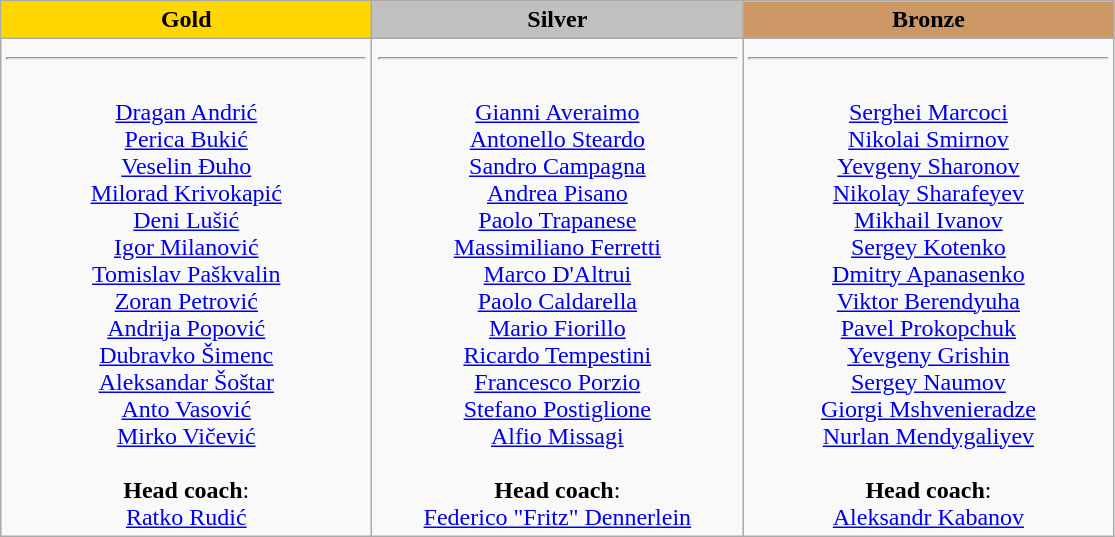<table class="wikitable">
<tr>
<th style="text-align:center; width:15em; background-color:gold;">Gold</th>
<th style="text-align:center; width:15em; background-color:silver;">Silver</th>
<th style="text-align:center; width:15em; background-color:#CC9966;">Bronze</th>
</tr>
<tr>
<td style="text-align:center; vertical-align:top;"><strong></strong> <hr><br><a href='#'>Dragan Andrić</a><br> <a href='#'>Perica Bukić</a><br> <a href='#'>Veselin Đuho</a><br> <a href='#'>Milorad Krivokapić</a><br> <a href='#'>Deni Lušić</a><br> <a href='#'>Igor Milanović</a><br> <a href='#'>Tomislav Paškvalin</a><br> <a href='#'>Zoran Petrović</a><br> <a href='#'>Andrija Popović</a><br> <a href='#'>Dubravko Šimenc</a><br> <a href='#'>Aleksandar Šoštar</a><br> <a href='#'>Anto Vasović</a><br> <a href='#'>Mirko Vičević</a><br><br><strong>Head coach</strong>: <br><a href='#'>Ratko Rudić</a></td>
<td style="text-align:center; vertical-align:top;"><strong></strong> <hr><br><a href='#'>Gianni Averaimo</a><br> <a href='#'>Antonello Steardo</a><br> <a href='#'>Sandro Campagna</a><br> <a href='#'>Andrea Pisano</a><br> <a href='#'>Paolo Trapanese</a><br> <a href='#'>Massimiliano Ferretti</a><br> <a href='#'>Marco D'Altrui</a><br> <a href='#'>Paolo Caldarella</a><br> <a href='#'>Mario Fiorillo</a><br> <a href='#'>Ricardo Tempestini</a><br> <a href='#'>Francesco Porzio</a><br> <a href='#'>Stefano Postiglione</a><br> <a href='#'>Alfio Missagi</a><br><br><strong>Head coach</strong>: <br><a href='#'>Federico "Fritz" Dennerlein</a></td>
<td style="text-align:center; vertical-align:top;"><strong></strong> <hr><br><a href='#'>Serghei Marcoci</a><br> <a href='#'>Nikolai Smirnov</a><br> <a href='#'>Yevgeny Sharonov</a><br> <a href='#'>Nikolay Sharafeyev</a><br> <a href='#'>Mikhail Ivanov</a><br> <a href='#'>Sergey Kotenko</a><br> <a href='#'>Dmitry Apanasenko</a><br> <a href='#'>Viktor Berendyuha</a><br> <a href='#'>Pavel Prokopchuk</a><br> <a href='#'>Yevgeny Grishin</a><br> <a href='#'>Sergey Naumov</a><br> <a href='#'>Giorgi Mshvenieradze</a><br> <a href='#'>Nurlan Mendygaliyev</a><br><br><strong>Head coach</strong>: <br><a href='#'>Aleksandr Kabanov</a></td>
</tr>
</table>
